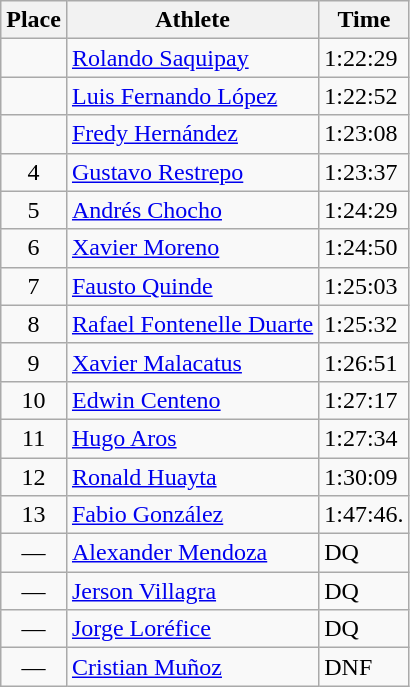<table class=wikitable>
<tr>
<th>Place</th>
<th>Athlete</th>
<th>Time</th>
</tr>
<tr>
<td align=center></td>
<td><a href='#'>Rolando Saquipay</a> </td>
<td>1:22:29</td>
</tr>
<tr>
<td align=center></td>
<td><a href='#'>Luis Fernando López</a> </td>
<td>1:22:52</td>
</tr>
<tr>
<td align=center></td>
<td><a href='#'>Fredy Hernández</a> </td>
<td>1:23:08</td>
</tr>
<tr>
<td align=center>4</td>
<td><a href='#'>Gustavo Restrepo</a> </td>
<td>1:23:37</td>
</tr>
<tr>
<td align=center>5</td>
<td><a href='#'>Andrés Chocho</a> </td>
<td>1:24:29</td>
</tr>
<tr>
<td align=center>6</td>
<td><a href='#'>Xavier Moreno</a> </td>
<td>1:24:50</td>
</tr>
<tr>
<td align=center>7</td>
<td><a href='#'>Fausto Quinde</a> </td>
<td>1:25:03</td>
</tr>
<tr>
<td align=center>8</td>
<td><a href='#'>Rafael Fontenelle Duarte</a> </td>
<td>1:25:32</td>
</tr>
<tr>
<td align=center>9</td>
<td><a href='#'>Xavier Malacatus</a> </td>
<td>1:26:51</td>
</tr>
<tr>
<td align=center>10</td>
<td><a href='#'>Edwin Centeno</a> </td>
<td>1:27:17</td>
</tr>
<tr>
<td align=center>11</td>
<td><a href='#'>Hugo Aros</a> </td>
<td>1:27:34</td>
</tr>
<tr>
<td align=center>12</td>
<td><a href='#'>Ronald Huayta</a> </td>
<td>1:30:09</td>
</tr>
<tr>
<td align=center>13</td>
<td><a href='#'>Fabio González</a> </td>
<td>1:47:46.</td>
</tr>
<tr>
<td align=center>—</td>
<td><a href='#'>Alexander Mendoza</a> </td>
<td>DQ</td>
</tr>
<tr>
<td align=center>—</td>
<td><a href='#'>Jerson Villagra</a> </td>
<td>DQ</td>
</tr>
<tr>
<td align=center>—</td>
<td><a href='#'>Jorge Loréfice</a> </td>
<td>DQ</td>
</tr>
<tr>
<td align=center>—</td>
<td><a href='#'>Cristian Muñoz</a> </td>
<td>DNF</td>
</tr>
</table>
